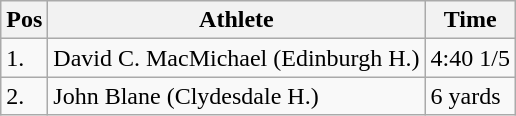<table class="wikitable">
<tr>
<th>Pos</th>
<th>Athlete</th>
<th>Time</th>
</tr>
<tr>
<td>1.</td>
<td>David C. MacMichael (Edinburgh H.)</td>
<td>4:40 1/5</td>
</tr>
<tr>
<td>2.</td>
<td>John Blane (Clydesdale H.)</td>
<td>6 yards</td>
</tr>
</table>
